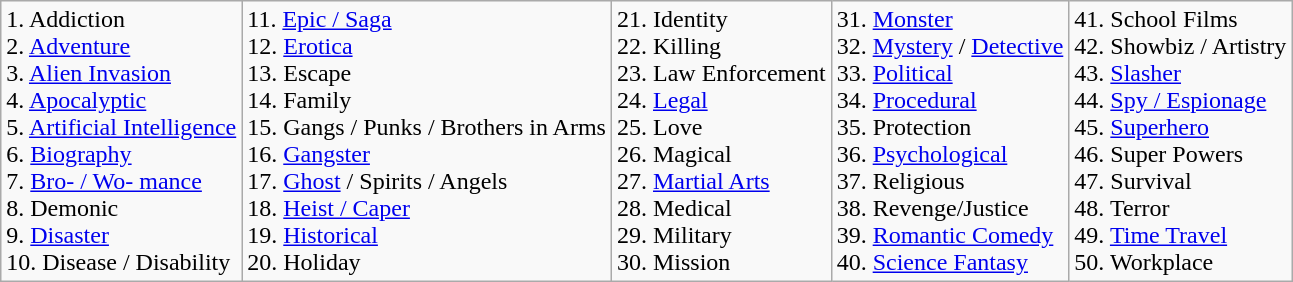<table class="wikitable">
<tr>
<td>1.   Addiction<br>2.   <a href='#'>Adventure</a><br>3.   <a href='#'>Alien Invasion</a><br>4.   <a href='#'>Apocalyptic</a><br>5.   <a href='#'>Artificial Intelligence</a><br>6.   <a href='#'>Biography</a><br>7.   <a href='#'>Bro- / Wo- mance</a><br>8.   Demonic<br>9.   <a href='#'>Disaster</a><br>10. Disease / Disability</td>
<td>11. <a href='#'>Epic / Saga</a><br>12. <a href='#'>Erotica</a><br>13. Escape<br>14. Family<br>15. Gangs / Punks / Brothers in Arms<br>16. <a href='#'>Gangster</a><br>17. <a href='#'>Ghost</a> / Spirits / Angels<br>18. <a href='#'>Heist / Caper</a><br>19. <a href='#'>Historical</a><br>20. Holiday</td>
<td>21. Identity<br>22. Killing<br>23. Law Enforcement<br>24. <a href='#'>Legal</a><br>25. Love<br>26. Magical<br>27. <a href='#'>Martial Arts</a><br>28. Medical<br>29. Military<br>30. Mission</td>
<td>31. <a href='#'>Monster</a><br>32. <a href='#'>Mystery</a> / <a href='#'>Detective</a><br>33. <a href='#'>Political</a><br>34. <a href='#'>Procedural</a><br>35. Protection<br>36. <a href='#'>Psychological</a><br>37. Religious<br>38. Revenge/Justice<br>39. <a href='#'>Romantic Comedy</a><br>40. <a href='#'>Science Fantasy</a></td>
<td>41. School Films<br>42. Showbiz / Artistry<br>43. <a href='#'>Slasher</a><br>44. <a href='#'>Spy / Espionage</a><br>45. <a href='#'>Superhero</a><br>46. Super Powers<br>47. Survival<br>48. Terror<br>49. <a href='#'>Time Travel</a><br>50. Workplace</td>
</tr>
</table>
